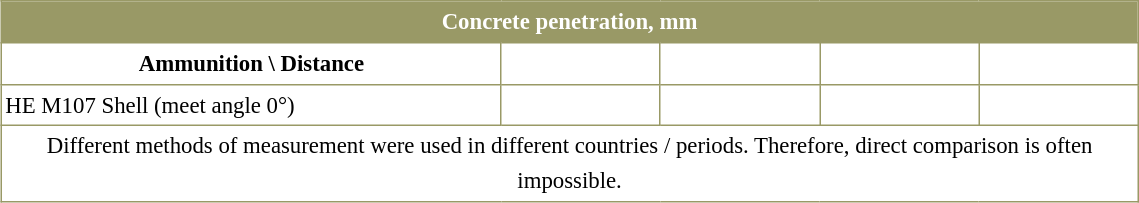<table border=0 cellspacing=0 cellpadding=2 style="margin:0 0 .5em 1em; width:60%; background:#fff; border-collapse:collapse; border:1px solid #996; line-height:1.5; font-size:95%;">
<tr style="vertical-align:top; text-align:center; border:1px solid #996; background-color:#996; color:#fff">
<td colspan="5"><strong>Concrete penetration, mm</strong></td>
</tr>
<tr style="vertical-align:top; text-align:center; border:1px solid #996;">
<td width="44%"  style="border:1px solid #996"><strong>Ammunition \ Distance</strong></td>
<td width="14%"  style="border:1px solid #996"></td>
<td width="14%"  style="border:1px solid #996"></td>
<td width="14%"  style="border:1px solid #996"></td>
<td width="14%"  style="border:1px solid #996"></td>
</tr>
<tr style="vertical-align:top; text-align:center;">
<td style="border:1px solid #996; text-align:left">HE M107 Shell (meet angle 0°)</td>
<td style="border:1px solid #996"></td>
<td style="border:1px solid #996"></td>
<td style="border:1px solid #996"></td>
<td style="border:1px solid #996"></td>
</tr>
<tr style="vertical-align:top; text-align:center;">
<td colspan="5">Different methods of measurement were used in different countries / periods. Therefore, direct comparison is often impossible.</td>
</tr>
</table>
